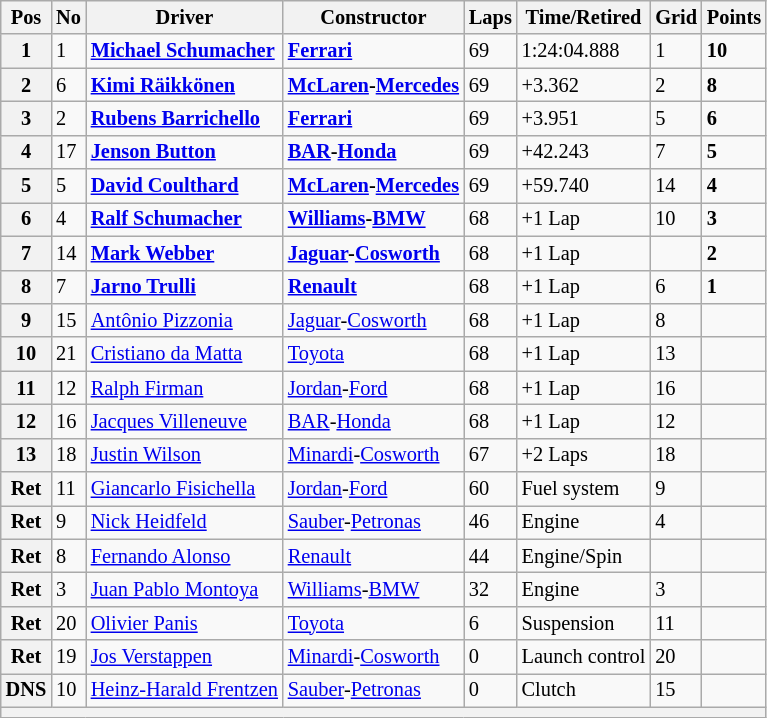<table class="wikitable sortable" style="font-size: 85%;">
<tr>
<th>Pos</th>
<th>No</th>
<th>Driver</th>
<th>Constructor</th>
<th>Laps</th>
<th>Time/Retired</th>
<th>Grid</th>
<th>Points</th>
</tr>
<tr>
<th>1</th>
<td>1</td>
<td> <strong><a href='#'>Michael Schumacher</a></strong></td>
<td><strong><a href='#'>Ferrari</a></strong></td>
<td>69</td>
<td>1:24:04.888</td>
<td>1</td>
<td><strong>10</strong></td>
</tr>
<tr>
<th>2</th>
<td>6</td>
<td> <strong><a href='#'>Kimi Räikkönen</a></strong></td>
<td><strong><a href='#'>McLaren</a>-<a href='#'>Mercedes</a></strong></td>
<td>69</td>
<td>+3.362</td>
<td>2</td>
<td><strong>8</strong></td>
</tr>
<tr>
<th>3</th>
<td>2</td>
<td> <strong><a href='#'>Rubens Barrichello</a></strong></td>
<td><strong><a href='#'>Ferrari</a></strong></td>
<td>69</td>
<td>+3.951</td>
<td>5</td>
<td><strong>6</strong></td>
</tr>
<tr>
<th>4</th>
<td>17</td>
<td> <strong><a href='#'>Jenson Button</a></strong></td>
<td><strong><a href='#'>BAR</a>-<a href='#'>Honda</a></strong></td>
<td>69</td>
<td>+42.243</td>
<td>7</td>
<td><strong>5</strong></td>
</tr>
<tr>
<th>5</th>
<td>5</td>
<td> <strong><a href='#'>David Coulthard</a></strong></td>
<td><strong><a href='#'>McLaren</a>-<a href='#'>Mercedes</a></strong></td>
<td>69</td>
<td>+59.740</td>
<td>14</td>
<td><strong>4</strong></td>
</tr>
<tr>
<th>6</th>
<td>4</td>
<td> <strong><a href='#'>Ralf Schumacher</a></strong></td>
<td><strong><a href='#'>Williams</a>-<a href='#'>BMW</a></strong></td>
<td>68</td>
<td>+1 Lap</td>
<td>10</td>
<td><strong>3</strong></td>
</tr>
<tr>
<th>7</th>
<td>14</td>
<td> <strong><a href='#'>Mark Webber</a></strong></td>
<td><strong><a href='#'>Jaguar</a>-<a href='#'>Cosworth</a></strong></td>
<td>68</td>
<td>+1 Lap</td>
<td></td>
<td><strong>2</strong></td>
</tr>
<tr>
<th>8</th>
<td>7</td>
<td> <strong><a href='#'>Jarno Trulli</a></strong></td>
<td><strong><a href='#'>Renault</a></strong></td>
<td>68</td>
<td>+1 Lap</td>
<td>6</td>
<td><strong>1</strong></td>
</tr>
<tr>
<th>9</th>
<td>15</td>
<td> <a href='#'>Antônio Pizzonia</a></td>
<td><a href='#'>Jaguar</a>-<a href='#'>Cosworth</a></td>
<td>68</td>
<td>+1 Lap</td>
<td>8</td>
<td> </td>
</tr>
<tr>
<th>10</th>
<td>21</td>
<td> <a href='#'>Cristiano da Matta</a></td>
<td><a href='#'>Toyota</a></td>
<td>68</td>
<td>+1 Lap</td>
<td>13</td>
<td> </td>
</tr>
<tr>
<th>11</th>
<td>12</td>
<td> <a href='#'>Ralph Firman</a></td>
<td><a href='#'>Jordan</a>-<a href='#'>Ford</a></td>
<td>68</td>
<td>+1 Lap</td>
<td>16</td>
<td> </td>
</tr>
<tr>
<th>12</th>
<td>16</td>
<td> <a href='#'>Jacques Villeneuve</a></td>
<td><a href='#'>BAR</a>-<a href='#'>Honda</a></td>
<td>68</td>
<td>+1 Lap</td>
<td>12</td>
<td> </td>
</tr>
<tr>
<th>13</th>
<td>18</td>
<td> <a href='#'>Justin Wilson</a></td>
<td><a href='#'>Minardi</a>-<a href='#'>Cosworth</a></td>
<td>67</td>
<td>+2 Laps</td>
<td>18</td>
<td> </td>
</tr>
<tr>
<th>Ret</th>
<td>11</td>
<td> <a href='#'>Giancarlo Fisichella</a></td>
<td><a href='#'>Jordan</a>-<a href='#'>Ford</a></td>
<td>60</td>
<td>Fuel system</td>
<td>9</td>
<td> </td>
</tr>
<tr>
<th>Ret</th>
<td>9</td>
<td> <a href='#'>Nick Heidfeld</a></td>
<td><a href='#'>Sauber</a>-<a href='#'>Petronas</a></td>
<td>46</td>
<td>Engine</td>
<td>4</td>
<td> </td>
</tr>
<tr>
<th>Ret</th>
<td>8</td>
<td> <a href='#'>Fernando Alonso</a></td>
<td><a href='#'>Renault</a></td>
<td>44</td>
<td>Engine/Spin</td>
<td></td>
<td> </td>
</tr>
<tr>
<th>Ret</th>
<td>3</td>
<td> <a href='#'>Juan Pablo Montoya</a></td>
<td><a href='#'>Williams</a>-<a href='#'>BMW</a></td>
<td>32</td>
<td>Engine</td>
<td>3</td>
<td> </td>
</tr>
<tr>
<th>Ret</th>
<td>20</td>
<td> <a href='#'>Olivier Panis</a></td>
<td><a href='#'>Toyota</a></td>
<td>6</td>
<td>Suspension</td>
<td>11</td>
<td> </td>
</tr>
<tr>
<th>Ret</th>
<td>19</td>
<td> <a href='#'>Jos Verstappen</a></td>
<td><a href='#'>Minardi</a>-<a href='#'>Cosworth</a></td>
<td>0</td>
<td>Launch control</td>
<td>20</td>
<td> </td>
</tr>
<tr>
<th>DNS</th>
<td>10</td>
<td> <a href='#'>Heinz-Harald Frentzen</a></td>
<td><a href='#'>Sauber</a>-<a href='#'>Petronas</a></td>
<td>0</td>
<td>Clutch</td>
<td>15</td>
<td> </td>
</tr>
<tr>
<th colspan="8"></th>
</tr>
</table>
